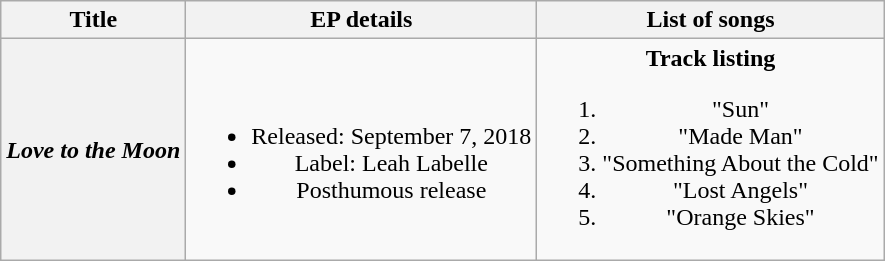<table class="wikitable plainrowheaders" style="text-align:center;">
<tr>
<th scope="col">Title</th>
<th scope="col">EP details</th>
<th scope="col" class="unsortable">List of songs</th>
</tr>
<tr>
<th scope="row"><em>Love to the Moon</em></th>
<td><br><ul><li>Released: September 7, 2018</li><li>Label: Leah Labelle</li><li>Posthumous release</li></ul></td>
<td><strong>Track listing</strong><br><ol><li>"Sun"</li><li>"Made Man"</li><li>"Something About the Cold"</li><li>"Lost Angels"</li><li>"Orange Skies"</li></ol></td>
</tr>
</table>
